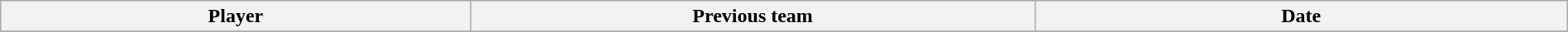<table class="wikitable" style="width:100%;">
<tr style="background:#ddd;">
<th style="width:30%;">Player</th>
<th style="width:36%;">Previous team</th>
<th style="width:34%;">Date</th>
</tr>
<tr>
</tr>
</table>
